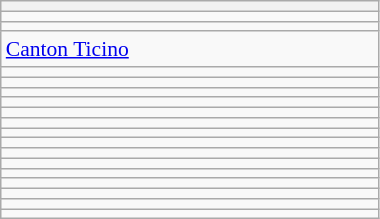<table class="wikitable" style="font-size:90%" width=20%>
<tr>
<th scope="col"></th>
</tr>
<tr>
<td></td>
</tr>
<tr>
<td></td>
</tr>
<tr>
<td> <a href='#'>Canton Ticino</a></td>
</tr>
<tr>
<td></td>
</tr>
<tr>
<td></td>
</tr>
<tr>
<td></td>
</tr>
<tr>
<td></td>
</tr>
<tr>
<td></td>
</tr>
<tr>
<td></td>
</tr>
<tr>
<td></td>
</tr>
<tr>
<td></td>
</tr>
<tr>
<td></td>
</tr>
<tr>
<td></td>
</tr>
<tr>
<td></td>
</tr>
<tr>
<td></td>
</tr>
<tr>
<td></td>
</tr>
<tr>
<td></td>
</tr>
<tr>
<td></td>
</tr>
</table>
